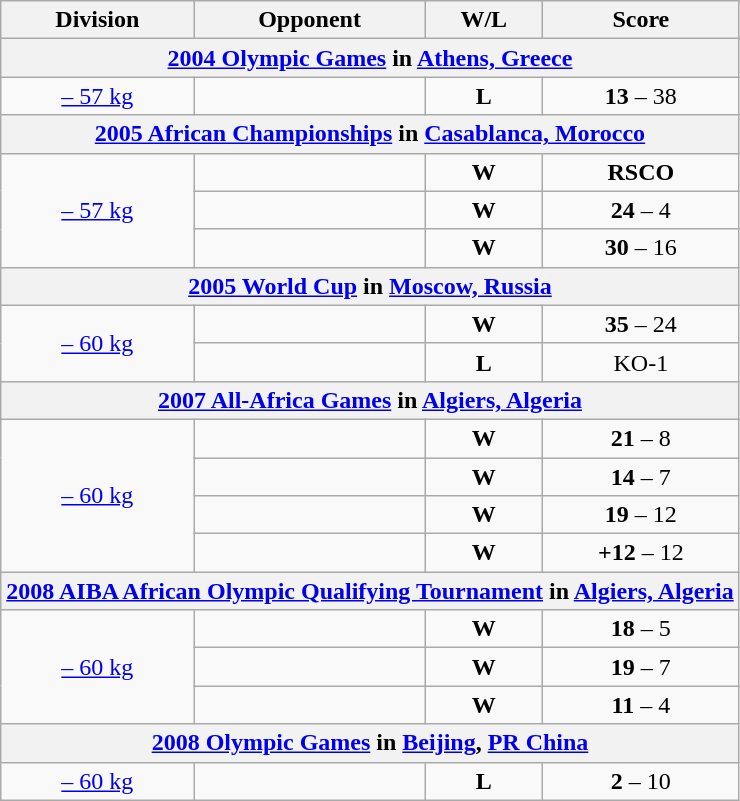<table class="wikitable" style="text-align:center;">
<tr>
<th>Division</th>
<th>Opponent</th>
<th>W/L</th>
<th>Score</th>
</tr>
<tr>
<th colspan="4"><a href='#'>2004 Olympic Games</a> in  <a href='#'>Athens, Greece</a></th>
</tr>
<tr>
<td><a href='#'>– 57 kg</a></td>
<td></td>
<td><strong>L</strong></td>
<td><strong>13</strong> – 38</td>
</tr>
<tr>
<th colspan="4"><a href='#'>2005 African Championships</a> in  <a href='#'>Casablanca, Morocco</a></th>
</tr>
<tr>
<td rowspan=3><a href='#'>– 57 kg</a></td>
<td></td>
<td><strong>W</strong></td>
<td><strong>RSCO </strong></td>
</tr>
<tr>
<td></td>
<td><strong>W</strong></td>
<td><strong>24</strong> – 4</td>
</tr>
<tr>
<td></td>
<td><strong>W</strong></td>
<td><strong>30</strong> – 16</td>
</tr>
<tr>
<th colspan="4"><a href='#'>2005 World Cup</a> in  <a href='#'>Moscow, Russia</a></th>
</tr>
<tr>
<td rowspan=2><a href='#'>– 60 kg</a></td>
<td></td>
<td><strong>W</strong></td>
<td><strong>35</strong> – 24</td>
</tr>
<tr>
<td></td>
<td><strong>L</strong></td>
<td>KO-1</td>
</tr>
<tr>
<th colspan="4"><a href='#'>2007 All-Africa Games</a> in  <a href='#'>Algiers, Algeria</a></th>
</tr>
<tr>
<td rowspan=4><a href='#'>– 60 kg</a></td>
<td></td>
<td><strong>W</strong></td>
<td><strong>21</strong> – 8</td>
</tr>
<tr>
<td></td>
<td><strong>W</strong></td>
<td><strong>14</strong> – 7</td>
</tr>
<tr>
<td></td>
<td><strong>W</strong></td>
<td><strong>19</strong> – 12</td>
</tr>
<tr>
<td></td>
<td><strong>W</strong></td>
<td><strong>+12</strong> – 12</td>
</tr>
<tr>
<th colspan="4"><a href='#'>2008 AIBA African Olympic Qualifying Tournament</a> in  <a href='#'>Algiers, Algeria</a></th>
</tr>
<tr>
<td rowspan=3><a href='#'>– 60 kg</a></td>
<td></td>
<td><strong>W</strong></td>
<td><strong>18</strong> – 5</td>
</tr>
<tr>
<td></td>
<td><strong>W</strong></td>
<td><strong>19</strong> – 7</td>
</tr>
<tr>
<td></td>
<td><strong>W</strong></td>
<td><strong>11</strong> – 4</td>
</tr>
<tr>
<th colspan="4"><a href='#'>2008 Olympic Games</a> in  <a href='#'>Beijing</a>, <a href='#'>PR China</a></th>
</tr>
<tr>
<td><a href='#'>– 60 kg</a></td>
<td></td>
<td><strong>L</strong></td>
<td><strong>2</strong> – 10</td>
</tr>
</table>
